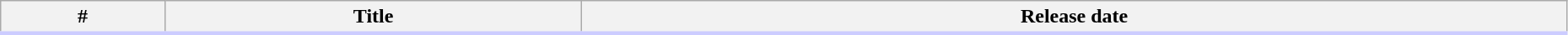<table class="wikitable" width="98%">
<tr style="border-bottom:3px solid #CCF">
<th>#</th>
<th>Title</th>
<th>Release date<br>

</th>
</tr>
</table>
